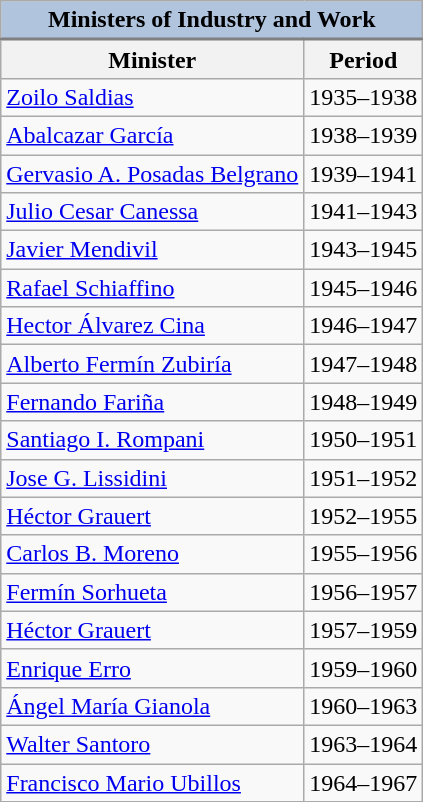<table class="wikitable">
<tr>
<td style="text-align:center; border-bottom:2px solid gray;" bgcolor="lightsteelblue" colspan="2"><strong>Ministers of Industry and Work</strong></td>
</tr>
<tr style="background:#efefef;">
<th><strong>Minister</strong></th>
<th><strong>Period</strong></th>
</tr>
<tr>
<td><a href='#'>Zoilo Saldias</a></td>
<td>1935–1938</td>
</tr>
<tr>
<td><a href='#'>Abalcazar García</a></td>
<td>1938–1939</td>
</tr>
<tr>
<td><a href='#'>Gervasio A. Posadas Belgrano</a></td>
<td>1939–1941</td>
</tr>
<tr>
<td><a href='#'>Julio Cesar Canessa</a></td>
<td>1941–1943</td>
</tr>
<tr>
<td><a href='#'>Javier Mendivil</a></td>
<td>1943–1945</td>
</tr>
<tr>
<td><a href='#'>Rafael Schiaffino</a></td>
<td>1945–1946</td>
</tr>
<tr>
<td><a href='#'>Hector Álvarez Cina</a></td>
<td>1946–1947</td>
</tr>
<tr>
<td><a href='#'>Alberto Fermín Zubiría</a></td>
<td>1947–1948</td>
</tr>
<tr>
<td><a href='#'>Fernando Fariña</a></td>
<td>1948–1949</td>
</tr>
<tr>
<td><a href='#'>Santiago I. Rompani</a></td>
<td>1950–1951</td>
</tr>
<tr>
<td><a href='#'>Jose G. Lissidini</a></td>
<td>1951–1952</td>
</tr>
<tr>
<td><a href='#'>Héctor Grauert</a></td>
<td>1952–1955</td>
</tr>
<tr>
<td><a href='#'>Carlos B. Moreno</a></td>
<td>1955–1956</td>
</tr>
<tr>
<td><a href='#'>Fermín Sorhueta</a></td>
<td>1956–1957</td>
</tr>
<tr>
<td><a href='#'>Héctor Grauert</a></td>
<td>1957–1959</td>
</tr>
<tr>
<td><a href='#'>Enrique Erro</a></td>
<td>1959–1960</td>
</tr>
<tr>
<td><a href='#'>Ángel María Gianola</a></td>
<td>1960–1963</td>
</tr>
<tr>
<td><a href='#'>Walter Santoro</a></td>
<td>1963–1964</td>
</tr>
<tr>
<td><a href='#'>Francisco Mario Ubillos</a></td>
<td>1964–1967</td>
</tr>
</table>
